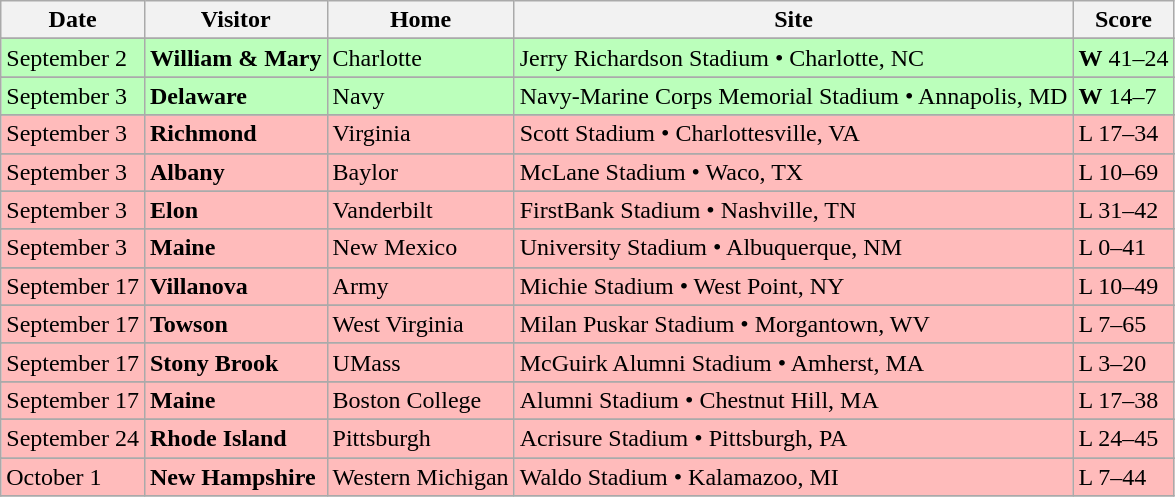<table class="wikitable">
<tr>
<th>Date</th>
<th>Visitor</th>
<th>Home</th>
<th>Site</th>
<th>Score</th>
</tr>
<tr>
</tr>
<tr style="background:#bfb">
<td>September 2</td>
<td><strong>William & Mary</strong></td>
<td>Charlotte</td>
<td>Jerry Richardson Stadium • Charlotte, NC</td>
<td><strong>W</strong> 41–24</td>
</tr>
<tr>
</tr>
<tr style="background:#bfb">
<td>September 3</td>
<td><strong>Delaware</strong></td>
<td>Navy</td>
<td>Navy-Marine Corps Memorial Stadium • Annapolis, MD</td>
<td><strong>W</strong> 14–7</td>
</tr>
<tr>
</tr>
<tr style="background:#fbb">
<td>September 3</td>
<td><strong>Richmond</strong></td>
<td>Virginia</td>
<td>Scott Stadium • Charlottesville, VA</td>
<td>L 17–34</td>
</tr>
<tr>
</tr>
<tr style="background:#fbb;">
<td>September 3</td>
<td><strong>Albany</strong></td>
<td>Baylor</td>
<td>McLane Stadium • Waco, TX</td>
<td>L 10–69</td>
</tr>
<tr>
</tr>
<tr style="background:#fbb;">
<td>September 3</td>
<td><strong>Elon</strong></td>
<td>Vanderbilt</td>
<td>FirstBank Stadium • Nashville, TN</td>
<td>L 31–42</td>
</tr>
<tr>
</tr>
<tr style="background:#fbb">
<td>September 3</td>
<td><strong>Maine</strong></td>
<td>New Mexico</td>
<td>University Stadium • Albuquerque, NM</td>
<td>L 0–41</td>
</tr>
<tr>
</tr>
<tr style="background:#fbb">
<td>September 17</td>
<td><strong>Villanova</strong></td>
<td>Army</td>
<td>Michie Stadium • West Point, NY</td>
<td>L 10–49</td>
</tr>
<tr>
</tr>
<tr style="background:#fbb;">
<td>September 17</td>
<td><strong>Towson</strong></td>
<td>West Virginia</td>
<td>Milan Puskar Stadium • Morgantown, WV</td>
<td>L 7–65</td>
</tr>
<tr>
</tr>
<tr style="background:#fbb;">
<td>September 17</td>
<td><strong>Stony Brook</strong></td>
<td>UMass</td>
<td>McGuirk Alumni Stadium • Amherst, MA</td>
<td>L 3–20</td>
</tr>
<tr>
</tr>
<tr style="background:#fbb;">
<td>September 17</td>
<td><strong>Maine</strong></td>
<td>Boston College</td>
<td>Alumni Stadium • Chestnut Hill, MA</td>
<td>L 17–38</td>
</tr>
<tr>
</tr>
<tr style="background:#fbb;">
<td>September 24</td>
<td><strong>Rhode Island</strong></td>
<td>Pittsburgh</td>
<td>Acrisure Stadium • Pittsburgh, PA</td>
<td>L 24–45</td>
</tr>
<tr>
</tr>
<tr style="background:#fbb;">
<td>October 1</td>
<td><strong>New Hampshire</strong></td>
<td>Western Michigan</td>
<td>Waldo Stadium • Kalamazoo, MI</td>
<td>L 7–44</td>
</tr>
<tr>
</tr>
</table>
